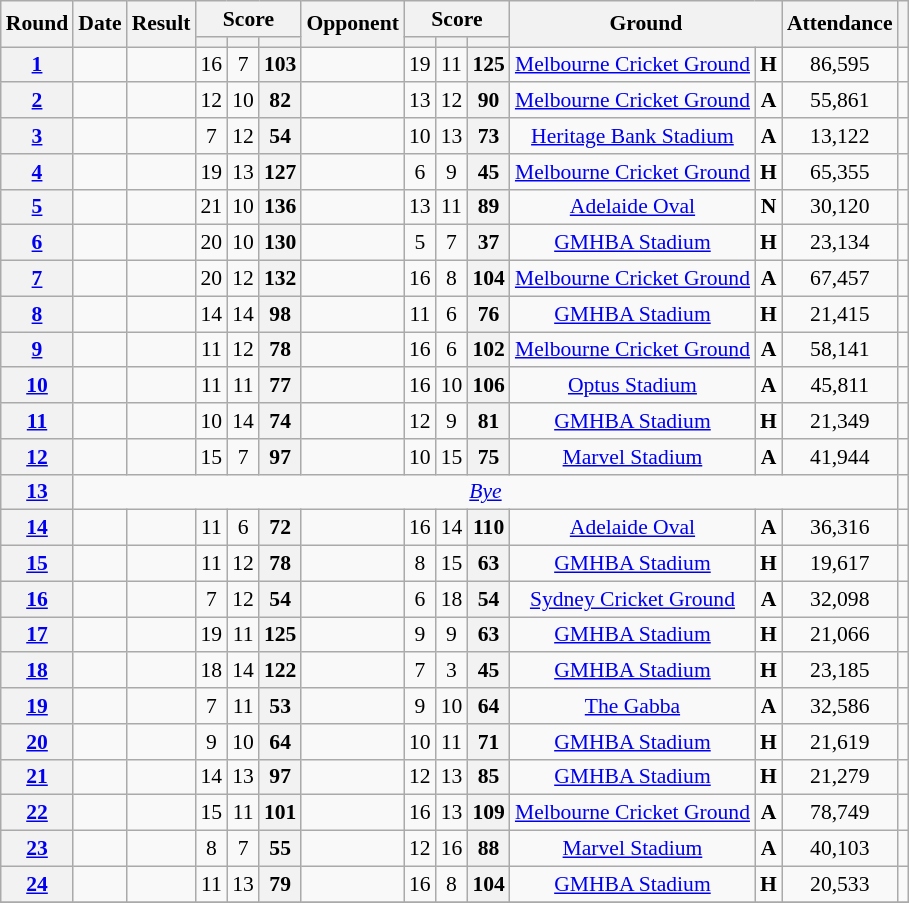<table class="wikitable plainrowheaders sortable" style="font-size:90%; text-align:center;">
<tr>
<th scope="col" rowspan="2">Round</th>
<th scope="col" rowspan="2">Date</th>
<th scope="col" rowspan="2">Result</th>
<th scope="col" colspan="3">Score</th>
<th scope="col" rowspan="2">Opponent</th>
<th scope="col" colspan="3">Score</th>
<th scope="col" rowspan="2" colspan="2">Ground</th>
<th scope="col" rowspan="2">Attendance</th>
<th scope="col" rowspan="2"></th>
</tr>
<tr>
<th scope="col"></th>
<th scope="col"></th>
<th scope="col"></th>
<th scope="col"></th>
<th scope="col"></th>
<th scope="col"></th>
</tr>
<tr>
<th scope="row" style="text-align:center;"><a href='#'>1</a></th>
<td></td>
<td></td>
<td>16</td>
<td>7</td>
<th>103</th>
<td></td>
<td>19</td>
<td>11</td>
<th>125</th>
<td><a href='#'>Melbourne Cricket Ground</a></td>
<td><strong>H</strong></td>
<td>86,595</td>
<td></td>
</tr>
<tr>
<th scope="row" style="text-align:center;"><a href='#'>2</a></th>
<td></td>
<td></td>
<td>12</td>
<td>10</td>
<th>82</th>
<td></td>
<td>13</td>
<td>12</td>
<th>90</th>
<td><a href='#'>Melbourne Cricket Ground</a></td>
<td><strong>A</strong></td>
<td>55,861</td>
<td></td>
</tr>
<tr>
<th scope="row" style="text-align:center;"><a href='#'>3</a></th>
<td></td>
<td></td>
<td>7</td>
<td>12</td>
<th>54</th>
<td></td>
<td>10</td>
<td>13</td>
<th>73</th>
<td><a href='#'>Heritage Bank Stadium</a></td>
<td><strong>A</strong></td>
<td>13,122</td>
<td></td>
</tr>
<tr>
<th scope="row" style="text-align:center;"><a href='#'>4</a></th>
<td></td>
<td></td>
<td>19</td>
<td>13</td>
<th>127</th>
<td></td>
<td>6</td>
<td>9</td>
<th>45</th>
<td><a href='#'>Melbourne Cricket Ground</a></td>
<td><strong>H</strong></td>
<td>65,355</td>
<td></td>
</tr>
<tr>
<th scope="row" style="text-align:center;"><a href='#'>5</a></th>
<td></td>
<td></td>
<td>21</td>
<td>10</td>
<th>136</th>
<td></td>
<td>13</td>
<td>11</td>
<th>89</th>
<td><a href='#'>Adelaide Oval</a></td>
<td><strong>N</strong></td>
<td>30,120</td>
<td></td>
</tr>
<tr>
<th scope="row" style="text-align:center;"><a href='#'>6</a></th>
<td></td>
<td></td>
<td>20</td>
<td>10</td>
<th>130</th>
<td></td>
<td>5</td>
<td>7</td>
<th>37</th>
<td><a href='#'>GMHBA Stadium</a></td>
<td><strong>H</strong></td>
<td>23,134</td>
<td></td>
</tr>
<tr>
<th scope="row" style="text-align:center;"><a href='#'>7</a></th>
<td></td>
<td></td>
<td>20</td>
<td>12</td>
<th>132</th>
<td></td>
<td>16</td>
<td>8</td>
<th>104</th>
<td><a href='#'>Melbourne Cricket Ground</a></td>
<td><strong>A</strong></td>
<td>67,457</td>
<td></td>
</tr>
<tr>
<th scope="row" style="text-align:center;"><a href='#'>8</a></th>
<td></td>
<td></td>
<td>14</td>
<td>14</td>
<th>98</th>
<td></td>
<td>11</td>
<td>6</td>
<th>76</th>
<td><a href='#'>GMHBA Stadium</a></td>
<td><strong>H</strong></td>
<td>21,415</td>
<td></td>
</tr>
<tr>
<th scope="row" style="text-align:center;"><a href='#'>9</a></th>
<td></td>
<td></td>
<td>11</td>
<td>12</td>
<th>78</th>
<td></td>
<td>16</td>
<td>6</td>
<th>102</th>
<td><a href='#'>Melbourne Cricket Ground</a></td>
<td><strong>A</strong></td>
<td>58,141</td>
<td></td>
</tr>
<tr>
<th scope="row" style="text-align:center;"><a href='#'>10</a></th>
<td></td>
<td></td>
<td>11</td>
<td>11</td>
<th>77</th>
<td></td>
<td>16</td>
<td>10</td>
<th>106</th>
<td><a href='#'>Optus Stadium</a></td>
<td><strong>A</strong></td>
<td>45,811</td>
<td></td>
</tr>
<tr>
<th scope="row" style="text-align:center;"><a href='#'>11</a></th>
<td></td>
<td></td>
<td>10</td>
<td>14</td>
<th>74</th>
<td></td>
<td>12</td>
<td>9</td>
<th>81</th>
<td><a href='#'>GMHBA Stadium</a></td>
<td><strong>H</strong></td>
<td>21,349</td>
<td></td>
</tr>
<tr>
<th scope="row" style="text-align:center;"><a href='#'>12</a></th>
<td></td>
<td></td>
<td>15</td>
<td>7</td>
<th>97</th>
<td></td>
<td>10</td>
<td>15</td>
<th>75</th>
<td><a href='#'>Marvel Stadium</a></td>
<td><strong>A</strong></td>
<td>41,944</td>
<td></td>
</tr>
<tr>
<th scope="row" style="text-align:center;"><a href='#'>13</a></th>
<td colspan=12> <em><a href='#'>Bye</a></em></td>
<td></td>
</tr>
<tr>
<th scope="row" style="text-align:center;"><a href='#'>14</a></th>
<td></td>
<td></td>
<td>11</td>
<td>6</td>
<th>72</th>
<td></td>
<td>16</td>
<td>14</td>
<th>110</th>
<td><a href='#'>Adelaide Oval</a></td>
<td><strong>A</strong></td>
<td>36,316</td>
<td></td>
</tr>
<tr>
<th scope="row" style="text-align:center;"><a href='#'>15</a></th>
<td></td>
<td></td>
<td>11</td>
<td>12</td>
<th>78</th>
<td></td>
<td>8</td>
<td>15</td>
<th>63</th>
<td><a href='#'>GMHBA Stadium</a></td>
<td><strong>H</strong></td>
<td>19,617</td>
<td></td>
</tr>
<tr>
<th scope="row" style="text-align:center;"><a href='#'>16</a></th>
<td></td>
<td></td>
<td>7</td>
<td>12</td>
<th>54</th>
<td></td>
<td>6</td>
<td>18</td>
<th>54</th>
<td><a href='#'>Sydney Cricket Ground</a></td>
<td><strong>A</strong></td>
<td>32,098</td>
<td></td>
</tr>
<tr>
<th scope="row" style="text-align:center;"><a href='#'>17</a></th>
<td></td>
<td></td>
<td>19</td>
<td>11</td>
<th>125</th>
<td></td>
<td>9</td>
<td>9</td>
<th>63</th>
<td><a href='#'>GMHBA Stadium</a></td>
<td><strong>H</strong></td>
<td>21,066</td>
<td></td>
</tr>
<tr>
<th scope="row" style="text-align:center;"><a href='#'>18</a></th>
<td></td>
<td></td>
<td>18</td>
<td>14</td>
<th>122</th>
<td></td>
<td>7</td>
<td>3</td>
<th>45</th>
<td><a href='#'>GMHBA Stadium</a></td>
<td><strong>H</strong></td>
<td>23,185</td>
<td></td>
</tr>
<tr>
<th scope="row" style="text-align:center;"><a href='#'>19</a></th>
<td></td>
<td></td>
<td>7</td>
<td>11</td>
<th>53</th>
<td></td>
<td>9</td>
<td>10</td>
<th>64</th>
<td><a href='#'>The Gabba</a></td>
<td><strong>A</strong></td>
<td>32,586</td>
<td></td>
</tr>
<tr>
<th scope="row" style="text-align:center;"><a href='#'>20</a></th>
<td></td>
<td></td>
<td>9</td>
<td>10</td>
<th>64</th>
<td></td>
<td>10</td>
<td>11</td>
<th>71</th>
<td><a href='#'>GMHBA Stadium</a></td>
<td><strong>H</strong></td>
<td>21,619</td>
<td></td>
</tr>
<tr>
<th scope="row" style="text-align:center;"><a href='#'>21</a></th>
<td></td>
<td></td>
<td>14</td>
<td>13</td>
<th>97</th>
<td></td>
<td>12</td>
<td>13</td>
<th>85</th>
<td><a href='#'>GMHBA Stadium</a></td>
<td><strong>H</strong></td>
<td>21,279</td>
<td></td>
</tr>
<tr>
<th scope="row" style="text-align:center;"><a href='#'>22</a></th>
<td></td>
<td></td>
<td>15</td>
<td>11</td>
<th>101</th>
<td></td>
<td>16</td>
<td>13</td>
<th>109</th>
<td><a href='#'>Melbourne Cricket Ground</a></td>
<td><strong>A</strong></td>
<td>78,749</td>
<td></td>
</tr>
<tr>
<th scope="row" style="text-align:center;"><a href='#'>23</a></th>
<td></td>
<td></td>
<td>8</td>
<td>7</td>
<th>55</th>
<td></td>
<td>12</td>
<td>16</td>
<th>88</th>
<td><a href='#'>Marvel Stadium</a></td>
<td><strong>A</strong></td>
<td>40,103</td>
<td></td>
</tr>
<tr>
<th scope="row" style="text-align:center;"><a href='#'>24</a></th>
<td></td>
<td></td>
<td>11</td>
<td>13</td>
<th>79</th>
<td></td>
<td>16</td>
<td>8</td>
<th>104</th>
<td><a href='#'>GMHBA Stadium</a></td>
<td><strong>H</strong></td>
<td>20,533</td>
<td></td>
</tr>
<tr>
</tr>
</table>
